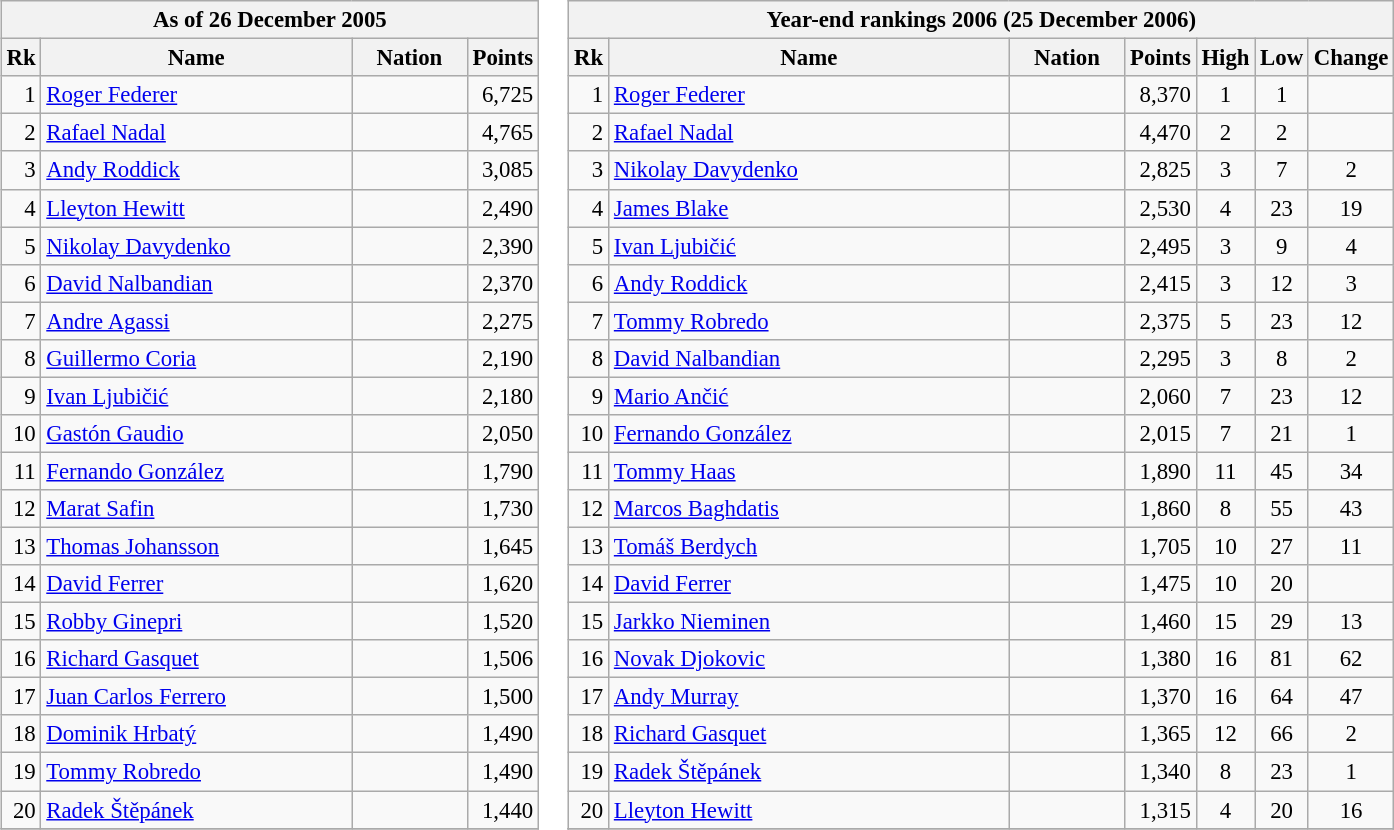<table>
<tr valign="top">
<td><br><table class="wikitable" style="font-size:95%">
<tr>
<th colspan="4">As of 26 December 2005</th>
</tr>
<tr>
<th>Rk</th>
<th width="200">Name</th>
<th width="70">Nation</th>
<th>Points</th>
</tr>
<tr>
<td align="right">1</td>
<td><a href='#'>Roger Federer</a></td>
<td></td>
<td align="right">6,725</td>
</tr>
<tr>
<td align="right">2</td>
<td><a href='#'>Rafael Nadal</a></td>
<td></td>
<td align="right">4,765</td>
</tr>
<tr>
<td align="right">3</td>
<td><a href='#'>Andy Roddick</a></td>
<td></td>
<td align="right">3,085</td>
</tr>
<tr>
<td align="right">4</td>
<td><a href='#'>Lleyton Hewitt</a></td>
<td></td>
<td align="right">2,490</td>
</tr>
<tr>
<td align="right">5</td>
<td><a href='#'>Nikolay Davydenko</a></td>
<td></td>
<td align="right">2,390</td>
</tr>
<tr>
<td align="right">6</td>
<td><a href='#'>David Nalbandian</a></td>
<td></td>
<td align="right">2,370</td>
</tr>
<tr>
<td align="right">7</td>
<td><a href='#'>Andre Agassi</a></td>
<td></td>
<td align="right">2,275</td>
</tr>
<tr>
<td align="right">8</td>
<td><a href='#'>Guillermo Coria</a></td>
<td></td>
<td align="right">2,190</td>
</tr>
<tr>
<td align="right">9</td>
<td><a href='#'>Ivan Ljubičić</a></td>
<td></td>
<td align="right">2,180</td>
</tr>
<tr>
<td align="right">10</td>
<td><a href='#'>Gastón Gaudio</a></td>
<td></td>
<td align="right">2,050</td>
</tr>
<tr>
<td align="right">11</td>
<td><a href='#'>Fernando González</a></td>
<td></td>
<td align="right">1,790</td>
</tr>
<tr>
<td align="right">12</td>
<td><a href='#'>Marat Safin</a></td>
<td></td>
<td align="right">1,730</td>
</tr>
<tr>
<td align="right">13</td>
<td><a href='#'>Thomas Johansson</a></td>
<td></td>
<td align="right">1,645</td>
</tr>
<tr>
<td align="right">14</td>
<td><a href='#'>David Ferrer</a></td>
<td></td>
<td align="right">1,620</td>
</tr>
<tr>
<td align="right">15</td>
<td><a href='#'>Robby Ginepri</a></td>
<td></td>
<td align="right">1,520</td>
</tr>
<tr>
<td align="right">16</td>
<td><a href='#'>Richard Gasquet</a></td>
<td></td>
<td align="right">1,506</td>
</tr>
<tr>
<td align="right">17</td>
<td><a href='#'>Juan Carlos Ferrero</a></td>
<td></td>
<td align="right">1,500</td>
</tr>
<tr>
<td align="right">18</td>
<td><a href='#'>Dominik Hrbatý</a></td>
<td></td>
<td align="right">1,490</td>
</tr>
<tr>
<td align="right">19</td>
<td><a href='#'>Tommy Robredo</a></td>
<td></td>
<td align="right">1,490</td>
</tr>
<tr>
<td align="right">20</td>
<td><a href='#'>Radek Štěpánek</a></td>
<td></td>
<td align="right">1,440</td>
</tr>
<tr>
</tr>
</table>
</td>
<td><br><table class="wikitable" style="font-size:95%">
<tr>
<th colspan="7">Year-end rankings 2006 (25 December 2006)</th>
</tr>
<tr>
<th>Rk</th>
<th width="260">Name</th>
<th width="70">Nation</th>
<th>Points</th>
<th>High</th>
<th>Low</th>
<th>Change</th>
</tr>
<tr>
<td align="right">1</td>
<td><a href='#'>Roger Federer</a></td>
<td></td>
<td align="right">8,370</td>
<td align="center">1</td>
<td align="center">1</td>
<td align="center"></td>
</tr>
<tr>
<td align="right">2</td>
<td><a href='#'>Rafael Nadal</a></td>
<td></td>
<td align="right">4,470</td>
<td align="center">2</td>
<td align="center">2</td>
<td align="center"></td>
</tr>
<tr>
<td align="right">3</td>
<td><a href='#'>Nikolay Davydenko</a></td>
<td></td>
<td align="right">2,825</td>
<td align="center">3</td>
<td align="center">7</td>
<td align="center"> 2</td>
</tr>
<tr>
<td align="right">4</td>
<td><a href='#'>James Blake</a></td>
<td></td>
<td align="right">2,530</td>
<td align="center">4</td>
<td align="center">23</td>
<td align="center"> 19</td>
</tr>
<tr>
<td align="right">5</td>
<td><a href='#'>Ivan Ljubičić</a></td>
<td></td>
<td align="right">2,495</td>
<td align="center">3</td>
<td align="center">9</td>
<td align="center"> 4</td>
</tr>
<tr>
<td align="right">6</td>
<td><a href='#'>Andy Roddick</a></td>
<td></td>
<td align="right">2,415</td>
<td align="center">3</td>
<td align="center">12</td>
<td align="center"> 3</td>
</tr>
<tr>
<td align="right">7</td>
<td><a href='#'>Tommy Robredo</a></td>
<td></td>
<td align="right">2,375</td>
<td align="center">5</td>
<td align="center">23</td>
<td align="center"> 12</td>
</tr>
<tr>
<td align="right">8</td>
<td><a href='#'>David Nalbandian</a></td>
<td></td>
<td align="right">2,295</td>
<td align="center">3</td>
<td align="center">8</td>
<td align="center"> 2</td>
</tr>
<tr>
<td align="right">9</td>
<td><a href='#'>Mario Ančić</a></td>
<td></td>
<td align="right">2,060</td>
<td align="center">7</td>
<td align="center">23</td>
<td align="center"> 12</td>
</tr>
<tr>
<td align="right">10</td>
<td><a href='#'>Fernando González</a></td>
<td></td>
<td align="right">2,015</td>
<td align="center">7</td>
<td align="center">21</td>
<td align="center"> 1</td>
</tr>
<tr>
<td align="right">11</td>
<td><a href='#'>Tommy Haas</a></td>
<td></td>
<td align="right">1,890</td>
<td align="center">11</td>
<td align="center">45</td>
<td align="center"> 34</td>
</tr>
<tr>
<td align="right">12</td>
<td><a href='#'>Marcos Baghdatis</a></td>
<td></td>
<td align="right">1,860</td>
<td align="center">8</td>
<td align="center">55</td>
<td align="center"> 43</td>
</tr>
<tr>
<td align="right">13</td>
<td><a href='#'>Tomáš Berdych</a></td>
<td></td>
<td align="right">1,705</td>
<td align="center">10</td>
<td align="center">27</td>
<td align="center"> 11</td>
</tr>
<tr>
<td align="right">14</td>
<td><a href='#'>David Ferrer</a></td>
<td></td>
<td align="right">1,475</td>
<td align="center">10</td>
<td align="center">20</td>
<td align="center"></td>
</tr>
<tr>
<td align="right">15</td>
<td><a href='#'>Jarkko Nieminen</a></td>
<td></td>
<td align="right">1,460</td>
<td align="center">15</td>
<td align="center">29</td>
<td align="center"> 13</td>
</tr>
<tr>
<td align="right">16</td>
<td><a href='#'>Novak Djokovic</a></td>
<td></td>
<td align="right">1,380</td>
<td align="center">16</td>
<td align="center">81</td>
<td align="center"> 62</td>
</tr>
<tr>
<td align="right">17</td>
<td><a href='#'>Andy Murray</a></td>
<td></td>
<td align="right">1,370</td>
<td align="center">16</td>
<td align="center">64</td>
<td align="center"> 47</td>
</tr>
<tr>
<td align="right">18</td>
<td><a href='#'>Richard Gasquet</a></td>
<td></td>
<td align="right">1,365</td>
<td align="center">12</td>
<td align="center">66</td>
<td align="center"> 2</td>
</tr>
<tr>
<td align="right">19</td>
<td><a href='#'>Radek Štěpánek</a></td>
<td></td>
<td align="right">1,340</td>
<td align="center">8</td>
<td align="center">23</td>
<td align="center"> 1</td>
</tr>
<tr>
<td align="right">20</td>
<td><a href='#'>Lleyton Hewitt</a></td>
<td></td>
<td align="right">1,315</td>
<td align="center">4</td>
<td align="center">20</td>
<td align="center"> 16</td>
</tr>
<tr>
</tr>
<tr>
</tr>
</table>
</td>
</tr>
<tr>
</tr>
</table>
